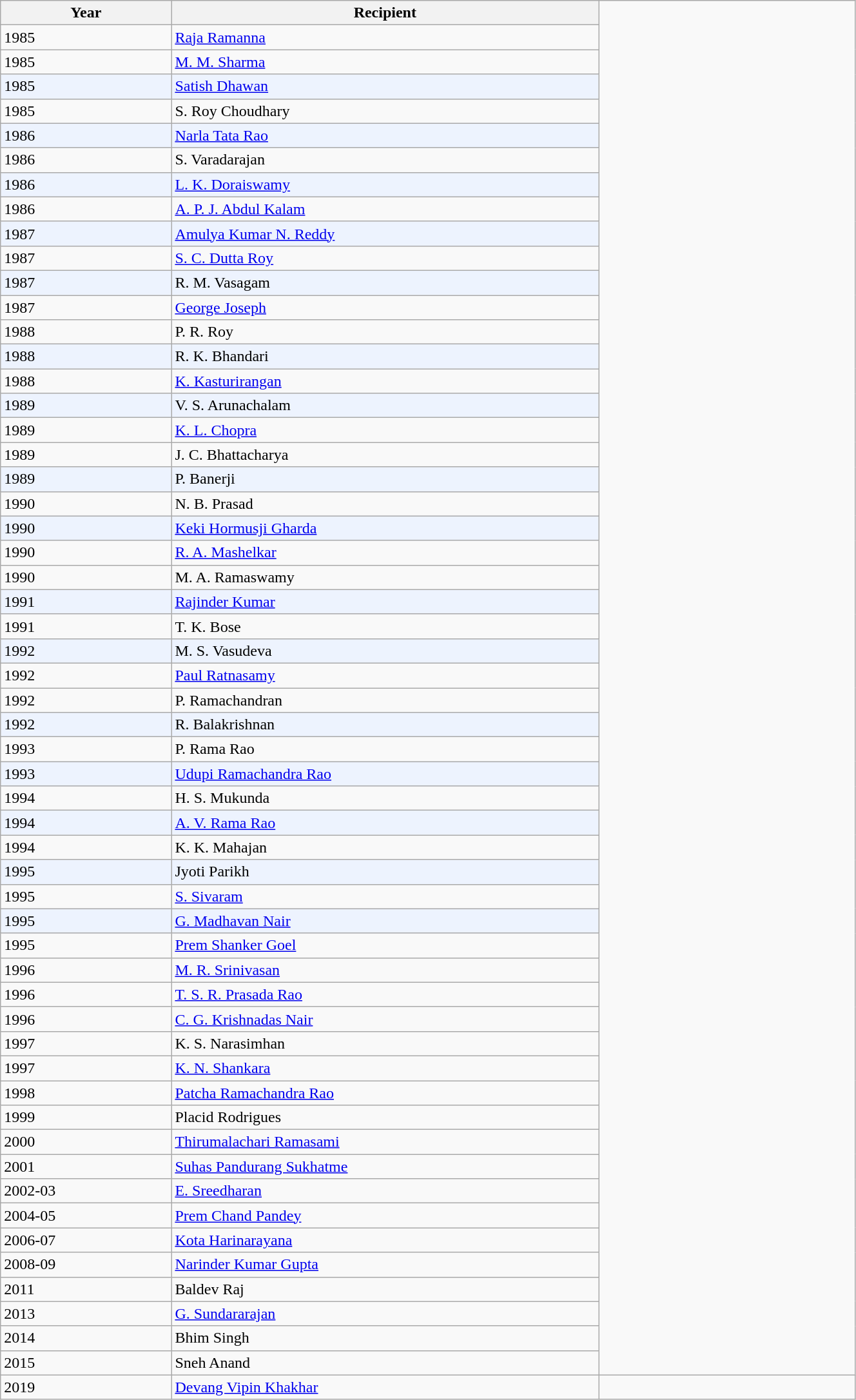<table class="wikitable plainrowheaders sortable" style="width:70%">
<tr>
<th scope="col" style="width:20%">Year</th>
<th scope="col" style="width:50%">Recipient</th>
</tr>
<tr>
<td>1985</td>
<td><a href='#'>Raja Ramanna</a></td>
</tr>
<tr>
<td>1985</td>
<td><a href='#'>M. M. Sharma</a></td>
</tr>
<tr bgcolor="#edf3fe">
<td>1985</td>
<td><a href='#'>Satish Dhawan</a></td>
</tr>
<tr>
<td>1985</td>
<td>S. Roy Choudhary</td>
</tr>
<tr bgcolor="#edf3fe">
<td>1986</td>
<td><a href='#'>Narla Tata Rao</a></td>
</tr>
<tr>
<td>1986</td>
<td>S. Varadarajan</td>
</tr>
<tr bgcolor="#edf3fe">
<td>1986</td>
<td><a href='#'>L. K. Doraiswamy</a></td>
</tr>
<tr>
<td>1986</td>
<td><a href='#'>A. P. J. Abdul Kalam</a></td>
</tr>
<tr bgcolor="#edf3fe">
<td>1987</td>
<td><a href='#'>Amulya Kumar N. Reddy</a></td>
</tr>
<tr>
<td>1987</td>
<td><a href='#'>S. C. Dutta Roy</a></td>
</tr>
<tr bgcolor="#edf3fe">
<td>1987</td>
<td>R. M. Vasagam</td>
</tr>
<tr>
<td>1987</td>
<td><a href='#'>George Joseph</a></td>
</tr>
<tr>
<td>1988</td>
<td>P. R. Roy</td>
</tr>
<tr bgcolor="#edf3fe">
<td>1988</td>
<td>R. K. Bhandari</td>
</tr>
<tr>
<td>1988</td>
<td><a href='#'>K. Kasturirangan</a></td>
</tr>
<tr bgcolor="#edf3fe">
<td>1989</td>
<td>V. S. Arunachalam</td>
</tr>
<tr>
<td>1989</td>
<td><a href='#'>K. L. Chopra</a></td>
</tr>
<tr>
<td>1989</td>
<td>J. C. Bhattacharya</td>
</tr>
<tr bgcolor="#edf3fe">
<td>1989</td>
<td>P. Banerji</td>
</tr>
<tr>
<td>1990</td>
<td>N. B. Prasad</td>
</tr>
<tr bgcolor="#edf3fe">
<td>1990</td>
<td><a href='#'>Keki Hormusji Gharda</a></td>
</tr>
<tr>
<td>1990</td>
<td><a href='#'>R. A. Mashelkar</a></td>
</tr>
<tr>
<td>1990</td>
<td>M. A. Ramaswamy</td>
</tr>
<tr bgcolor="#edf3fe">
<td>1991</td>
<td><a href='#'>Rajinder Kumar</a></td>
</tr>
<tr>
<td>1991</td>
<td>T. K. Bose</td>
</tr>
<tr bgcolor="#edf3fe">
<td>1992</td>
<td>M. S. Vasudeva</td>
</tr>
<tr>
<td>1992</td>
<td><a href='#'>Paul Ratnasamy</a></td>
</tr>
<tr>
<td>1992</td>
<td>P. Ramachandran</td>
</tr>
<tr bgcolor="#edf3fe">
<td>1992</td>
<td>R. Balakrishnan</td>
</tr>
<tr>
<td>1993</td>
<td>P. Rama Rao</td>
</tr>
<tr bgcolor="#edf3fe">
<td>1993</td>
<td><a href='#'>Udupi Ramachandra Rao</a></td>
</tr>
<tr>
<td>1994</td>
<td>H. S. Mukunda</td>
</tr>
<tr bgcolor="#edf3fe">
<td>1994</td>
<td><a href='#'>A. V. Rama Rao</a></td>
</tr>
<tr>
<td>1994</td>
<td>K. K. Mahajan</td>
</tr>
<tr bgcolor="#edf3fe">
<td>1995</td>
<td>Jyoti Parikh</td>
</tr>
<tr>
<td>1995</td>
<td><a href='#'>S. Sivaram</a></td>
</tr>
<tr bgcolor="#edf3fe">
<td>1995</td>
<td><a href='#'>G. Madhavan Nair</a></td>
</tr>
<tr>
<td>1995</td>
<td><a href='#'>Prem Shanker Goel</a></td>
</tr>
<tr>
<td>1996</td>
<td><a href='#'>M. R. Srinivasan</a></td>
</tr>
<tr>
<td>1996</td>
<td><a href='#'>T. S. R. Prasada Rao</a></td>
</tr>
<tr>
<td>1996</td>
<td><a href='#'>C. G. Krishnadas Nair</a></td>
</tr>
<tr>
<td>1997</td>
<td>K. S. Narasimhan</td>
</tr>
<tr>
<td>1997</td>
<td><a href='#'>K. N. Shankara</a></td>
</tr>
<tr>
<td>1998</td>
<td><a href='#'>Patcha Ramachandra Rao</a></td>
</tr>
<tr>
<td>1999</td>
<td>Placid Rodrigues</td>
</tr>
<tr>
<td>2000</td>
<td><a href='#'>Thirumalachari Ramasami</a></td>
</tr>
<tr>
<td>2001</td>
<td><a href='#'>Suhas Pandurang Sukhatme</a></td>
</tr>
<tr>
<td>2002-03</td>
<td><a href='#'>E. Sreedharan</a></td>
</tr>
<tr>
<td>2004-05</td>
<td><a href='#'>Prem Chand Pandey</a></td>
</tr>
<tr>
<td>2006-07</td>
<td><a href='#'>Kota Harinarayana</a></td>
</tr>
<tr>
<td>2008-09</td>
<td><a href='#'>Narinder Kumar Gupta</a></td>
</tr>
<tr>
<td>2011</td>
<td>Baldev Raj</td>
</tr>
<tr>
<td>2013</td>
<td><a href='#'>G. Sundararajan</a></td>
</tr>
<tr>
<td>2014</td>
<td>Bhim Singh</td>
</tr>
<tr>
<td>2015</td>
<td>Sneh Anand</td>
</tr>
<tr>
<td>2019</td>
<td><a href='#'>Devang Vipin Khakhar</a></td>
<td></td>
</tr>
</table>
